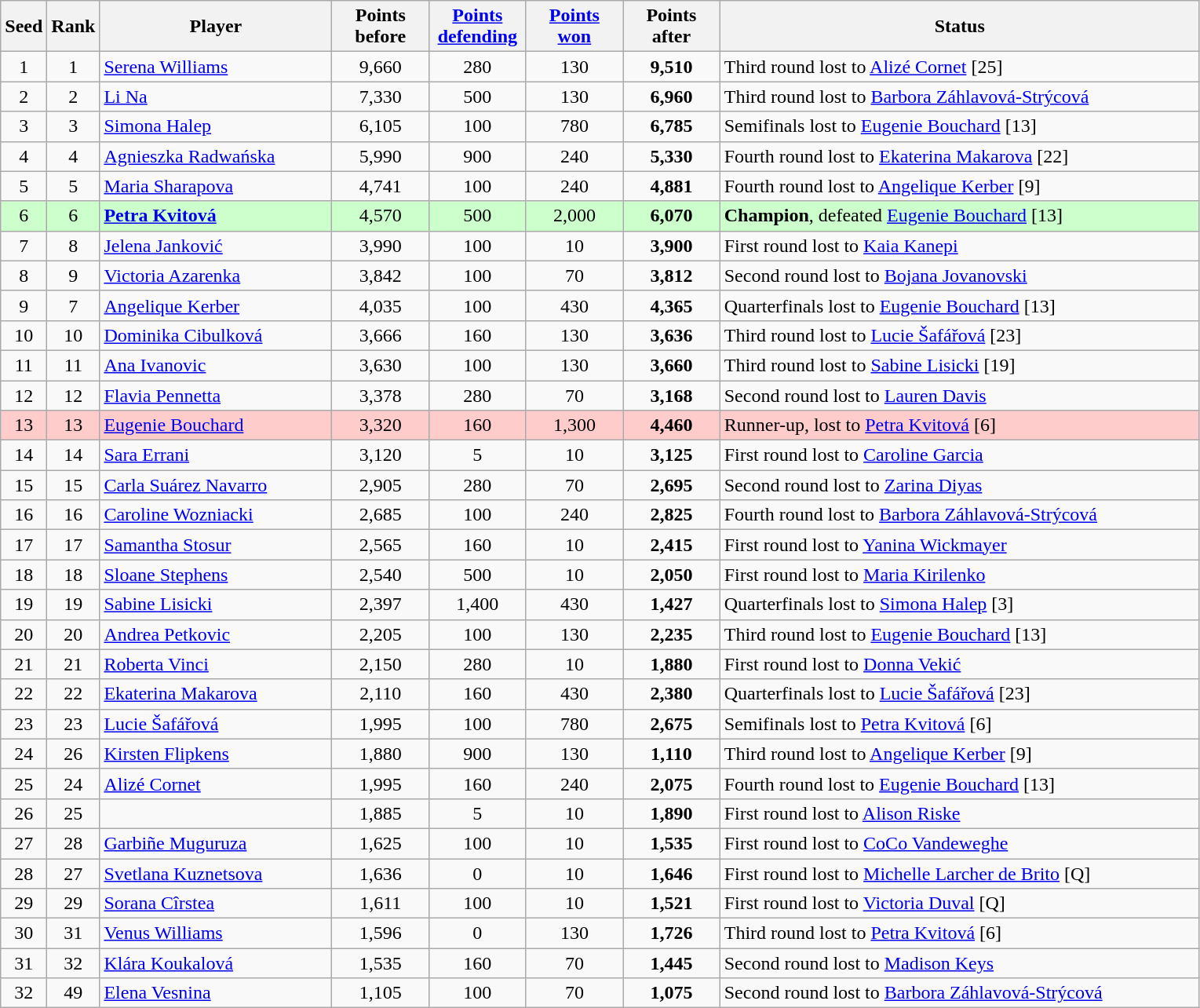<table class="wikitable sortable" style="text-align:center;">
<tr>
<th style="width:30px;">Seed</th>
<th style="width:30px;">Rank</th>
<th style="width:190px;">Player</th>
<th style="width:75px;">Points <br>before</th>
<th style="width:75px;"><a href='#'>Points <br>defending</a></th>
<th style="width:75px;"><a href='#'>Points <br>won</a></th>
<th style="width:75px;">Points <br>after</th>
<th style="width:400px;">Status</th>
</tr>
<tr>
<td>1</td>
<td>1</td>
<td style="text-align:left;" data-sort-value=> <a href='#'>Serena Williams</a></td>
<td>9,660</td>
<td>280</td>
<td>130</td>
<td><strong>9,510</strong></td>
<td style="text-align:left;" data-sort-value=>Third round lost to  <a href='#'>Alizé Cornet</a> [25]</td>
</tr>
<tr>
<td>2</td>
<td>2</td>
<td style="text-align:left;" data-sort-value=> <a href='#'>Li Na</a></td>
<td>7,330</td>
<td>500</td>
<td>130</td>
<td><strong>6,960</strong></td>
<td style="text-align:left;" data-sort-value=>Third round lost to  <a href='#'>Barbora Záhlavová-Strýcová</a></td>
</tr>
<tr>
<td>3</td>
<td>3</td>
<td style="text-align:left;" data-sort-value=> <a href='#'>Simona Halep</a></td>
<td>6,105</td>
<td>100</td>
<td>780</td>
<td><strong>6,785</strong></td>
<td style="text-align:left;" data-sort-value=>Semifinals lost to  <a href='#'>Eugenie Bouchard</a> [13]</td>
</tr>
<tr>
<td>4</td>
<td>4</td>
<td style="text-align:left;" data-sort-value=> <a href='#'>Agnieszka Radwańska</a></td>
<td>5,990</td>
<td>900</td>
<td>240</td>
<td><strong>5,330</strong></td>
<td style="text-align:left;" data-sort-value=>Fourth round lost to  <a href='#'>Ekaterina Makarova</a> [22]</td>
</tr>
<tr>
<td>5</td>
<td>5</td>
<td style="text-align:left;" data-sort-value=> <a href='#'>Maria Sharapova</a></td>
<td>4,741</td>
<td>100</td>
<td>240</td>
<td><strong>4,881</strong></td>
<td style="text-align:left;" data-sort-value=>Fourth round lost to  <a href='#'>Angelique Kerber</a> [9]</td>
</tr>
<tr style="background:#cfc;">
<td>6</td>
<td>6</td>
<td style="text-align:left;" data-sort-value=> <strong><a href='#'>Petra Kvitová</a></strong></td>
<td>4,570</td>
<td>500</td>
<td>2,000</td>
<td><strong>6,070</strong></td>
<td style="text-align:left;" data-sort-value=><strong>Champion</strong>, defeated  <a href='#'>Eugenie Bouchard</a> [13]</td>
</tr>
<tr>
<td>7</td>
<td>8</td>
<td style="text-align:left;" data-sort-value=> <a href='#'>Jelena Janković</a></td>
<td>3,990</td>
<td>100</td>
<td>10</td>
<td><strong>3,900</strong></td>
<td style="text-align:left;" data-sort-value=>First round lost to  <a href='#'>Kaia Kanepi</a></td>
</tr>
<tr>
<td>8</td>
<td>9</td>
<td style="text-align:left;" data-sort-value=> <a href='#'>Victoria Azarenka</a></td>
<td>3,842</td>
<td>100</td>
<td>70</td>
<td><strong>3,812</strong></td>
<td style="text-align:left;" data-sort-value=>Second round lost to  <a href='#'>Bojana Jovanovski</a></td>
</tr>
<tr>
<td>9</td>
<td>7</td>
<td style="text-align:left;" data-sort-value=> <a href='#'>Angelique Kerber</a></td>
<td>4,035</td>
<td>100</td>
<td>430</td>
<td><strong>4,365</strong></td>
<td style="text-align:left;" data-sort-value=>Quarterfinals lost to  <a href='#'>Eugenie Bouchard</a> [13]</td>
</tr>
<tr>
<td>10</td>
<td>10</td>
<td style="text-align:left;" data-sort-value=> <a href='#'>Dominika Cibulková</a></td>
<td>3,666</td>
<td>160</td>
<td>130</td>
<td><strong>3,636</strong></td>
<td style="text-align:left;" data-sort-value=>Third round lost to  <a href='#'>Lucie Šafářová</a> [23]</td>
</tr>
<tr>
<td>11</td>
<td>11</td>
<td style="text-align:left;" data-sort-value=> <a href='#'>Ana Ivanovic</a></td>
<td>3,630</td>
<td>100</td>
<td>130</td>
<td><strong>3,660</strong></td>
<td style="text-align:left;" data-sort-value=>Third round lost to  <a href='#'>Sabine Lisicki</a> [19]</td>
</tr>
<tr>
<td>12</td>
<td>12</td>
<td style="text-align:left;" data-sort-value=> <a href='#'>Flavia Pennetta</a></td>
<td>3,378</td>
<td>280</td>
<td>70</td>
<td><strong>3,168</strong></td>
<td style="text-align:left;" data-sort-value=>Second round lost to  <a href='#'>Lauren Davis</a></td>
</tr>
<tr style="background:#fcc;">
<td>13</td>
<td>13</td>
<td style="text-align:left;" data-sort-value=> <a href='#'>Eugenie Bouchard</a></td>
<td>3,320</td>
<td>160</td>
<td>1,300</td>
<td><strong>4,460</strong></td>
<td style="text-align:left;" data-sort-value=>Runner-up, lost to  <a href='#'>Petra Kvitová</a> [6]</td>
</tr>
<tr>
<td>14</td>
<td>14</td>
<td style="text-align:left;" data-sort-value=> <a href='#'>Sara Errani</a></td>
<td>3,120</td>
<td>5</td>
<td>10</td>
<td><strong>3,125</strong></td>
<td style="text-align:left;" data-sort-value=>First round lost to  <a href='#'>Caroline Garcia</a></td>
</tr>
<tr>
<td>15</td>
<td>15</td>
<td style="text-align:left;" data-sort-value=> <a href='#'>Carla Suárez Navarro</a></td>
<td>2,905</td>
<td>280</td>
<td>70</td>
<td><strong>2,695</strong></td>
<td style="text-align:left;" data-sort-value=>Second round lost to  <a href='#'>Zarina Diyas</a></td>
</tr>
<tr>
<td>16</td>
<td>16</td>
<td style="text-align:left;" data-sort-value=> <a href='#'>Caroline Wozniacki</a></td>
<td>2,685</td>
<td>100</td>
<td>240</td>
<td><strong>2,825</strong></td>
<td style="text-align:left;" data-sort-value=>Fourth round lost to  <a href='#'>Barbora Záhlavová-Strýcová</a></td>
</tr>
<tr>
<td>17</td>
<td>17</td>
<td style="text-align:left;" data-sort-value=> <a href='#'>Samantha Stosur</a></td>
<td>2,565</td>
<td>160</td>
<td>10</td>
<td><strong>2,415</strong></td>
<td style="text-align:left;" data-sort-value=>First round lost to  <a href='#'>Yanina Wickmayer</a></td>
</tr>
<tr>
<td>18</td>
<td>18</td>
<td style="text-align:left;" data-sort-value=> <a href='#'>Sloane Stephens</a></td>
<td>2,540</td>
<td>500</td>
<td>10</td>
<td><strong>2,050</strong></td>
<td style="text-align:left;" data-sort-value=>First round lost to  <a href='#'>Maria Kirilenko</a></td>
</tr>
<tr>
<td>19</td>
<td>19</td>
<td style="text-align:left;" data-sort-value=> <a href='#'>Sabine Lisicki</a></td>
<td>2,397</td>
<td>1,400</td>
<td>430</td>
<td><strong>1,427</strong></td>
<td style="text-align:left;" data-sort-value=>Quarterfinals lost to  <a href='#'>Simona Halep</a> [3]</td>
</tr>
<tr>
<td>20</td>
<td>20</td>
<td style="text-align:left;" data-sort-value=> <a href='#'>Andrea Petkovic</a></td>
<td>2,205</td>
<td>100</td>
<td>130</td>
<td><strong>2,235</strong></td>
<td style="text-align:left;" data-sort-value=>Third round lost to  <a href='#'>Eugenie Bouchard</a> [13]</td>
</tr>
<tr>
<td>21</td>
<td>21</td>
<td style="text-align:left;" data-sort-value=> <a href='#'>Roberta Vinci</a></td>
<td>2,150</td>
<td>280</td>
<td>10</td>
<td><strong>1,880</strong></td>
<td style="text-align:left;" data-sort-value=>First round lost to  <a href='#'>Donna Vekić</a></td>
</tr>
<tr>
<td>22</td>
<td>22</td>
<td style="text-align:left;" data-sort-value=> <a href='#'>Ekaterina Makarova</a></td>
<td>2,110</td>
<td>160</td>
<td>430</td>
<td><strong>2,380</strong></td>
<td style="text-align:left;" data-sort-value=>Quarterfinals lost to  <a href='#'>Lucie Šafářová</a> [23]</td>
</tr>
<tr>
<td>23</td>
<td>23</td>
<td style="text-align:left;" data-sort-value=> <a href='#'>Lucie Šafářová</a></td>
<td>1,995</td>
<td>100</td>
<td>780</td>
<td><strong>2,675</strong></td>
<td style="text-align:left;" data-sort-value=>Semifinals lost to  <a href='#'>Petra Kvitová</a> [6]</td>
</tr>
<tr>
<td>24</td>
<td>26</td>
<td style="text-align:left;" data-sort-value=> <a href='#'>Kirsten Flipkens</a></td>
<td>1,880</td>
<td>900</td>
<td>130</td>
<td><strong>1,110</strong></td>
<td style="text-align:left;" data-sort-value=>Third round lost to  <a href='#'>Angelique Kerber</a> [9]</td>
</tr>
<tr>
<td>25</td>
<td>24</td>
<td style="text-align:left;" data-sort-value=> <a href='#'>Alizé Cornet</a></td>
<td>1,995</td>
<td>160</td>
<td>240</td>
<td><strong>2,075</strong></td>
<td style="text-align:left;" data-sort-value=>Fourth round lost to  <a href='#'>Eugenie Bouchard</a> [13]</td>
</tr>
<tr>
<td>26</td>
<td>25</td>
<td style="text-align:left;" data-sort-value=></td>
<td>1,885</td>
<td>5</td>
<td>10</td>
<td><strong>1,890</strong></td>
<td style="text-align:left;" data-sort-value=>First round lost to  <a href='#'>Alison Riske</a></td>
</tr>
<tr>
<td>27</td>
<td>28</td>
<td style="text-align:left;" data-sort-value=> <a href='#'>Garbiñe Muguruza</a></td>
<td>1,625</td>
<td>100</td>
<td>10</td>
<td><strong>1,535</strong></td>
<td style="text-align:left;" data-sort-value=>First round lost to  <a href='#'>CoCo Vandeweghe</a></td>
</tr>
<tr>
<td>28</td>
<td>27</td>
<td style="text-align:left;" data-sort-value=> <a href='#'>Svetlana Kuznetsova</a></td>
<td>1,636</td>
<td>0</td>
<td>10</td>
<td><strong>1,646</strong></td>
<td style="text-align:left;" data-sort-value=>First round lost to  <a href='#'>Michelle Larcher de Brito</a> [Q]</td>
</tr>
<tr>
<td>29</td>
<td>29</td>
<td style="text-align:left;" data-sort-value=> <a href='#'>Sorana Cîrstea</a></td>
<td>1,611</td>
<td>100</td>
<td>10</td>
<td><strong>1,521</strong></td>
<td style="text-align:left;" data-sort-value=>First round lost to  <a href='#'>Victoria Duval</a> [Q]</td>
</tr>
<tr>
<td>30</td>
<td>31</td>
<td style="text-align:left;" data-sort-value=> <a href='#'>Venus Williams</a></td>
<td>1,596</td>
<td>0</td>
<td>130</td>
<td><strong>1,726</strong></td>
<td style="text-align:left;" data-sort-value=>Third round lost to  <a href='#'>Petra Kvitová</a> [6]</td>
</tr>
<tr>
<td>31</td>
<td>32</td>
<td style="text-align:left;" data-sort-value=> <a href='#'>Klára Koukalová</a></td>
<td>1,535</td>
<td>160</td>
<td>70</td>
<td><strong>1,445</strong></td>
<td style="text-align:left;" data-sort-value=>Second round lost to  <a href='#'>Madison Keys</a></td>
</tr>
<tr>
<td>32</td>
<td>49</td>
<td style="text-align:left;" data-sort-value=> <a href='#'>Elena Vesnina</a></td>
<td>1,105</td>
<td>100</td>
<td>70</td>
<td><strong>1,075</strong></td>
<td style="text-align:left;" data-sort-value=>Second round lost to  <a href='#'>Barbora Záhlavová-Strýcová</a></td>
</tr>
</table>
